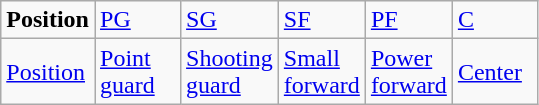<table class="wikitable">
<tr>
<td width="50"><strong>Position</strong></td>
<td width="50"><a href='#'>PG</a></td>
<td width="50"><a href='#'>SG</a></td>
<td width="50"><a href='#'>SF</a></td>
<td width="50"><a href='#'>PF</a></td>
<td width="50"><a href='#'>C</a></td>
</tr>
<tr>
<td><a href='#'>Position</a></td>
<td><a href='#'>Point guard</a></td>
<td><a href='#'>Shooting guard</a></td>
<td><a href='#'>Small forward</a></td>
<td><a href='#'>Power forward</a></td>
<td><a href='#'>Center</a></td>
</tr>
</table>
